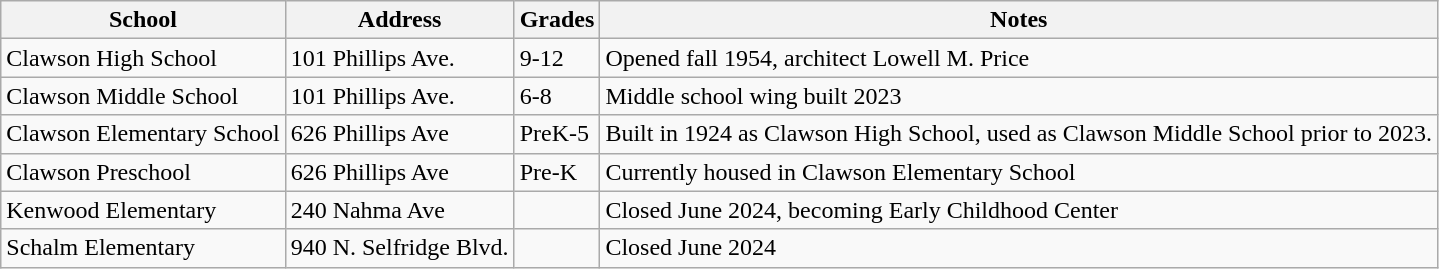<table class="wikitable">
<tr>
<th>School</th>
<th>Address</th>
<th>Grades</th>
<th>Notes</th>
</tr>
<tr>
<td>Clawson High School</td>
<td>101 Phillips Ave.</td>
<td>9-12</td>
<td>Opened fall 1954, architect Lowell M. Price</td>
</tr>
<tr>
<td>Clawson Middle School</td>
<td>101 Phillips Ave.</td>
<td>6-8</td>
<td>Middle school wing built 2023</td>
</tr>
<tr>
<td>Clawson Elementary School</td>
<td>626 Phillips Ave</td>
<td>PreK-5</td>
<td>Built in 1924 as Clawson High School, used as Clawson Middle School prior to 2023.</td>
</tr>
<tr>
<td>Clawson Preschool</td>
<td>626 Phillips Ave</td>
<td>Pre-K</td>
<td>Currently housed in Clawson Elementary School</td>
</tr>
<tr>
<td>Kenwood Elementary</td>
<td>240 Nahma Ave</td>
<td></td>
<td>Closed June 2024, becoming Early Childhood Center</td>
</tr>
<tr>
<td>Schalm Elementary</td>
<td>940 N. Selfridge Blvd.</td>
<td></td>
<td>Closed June 2024</td>
</tr>
</table>
